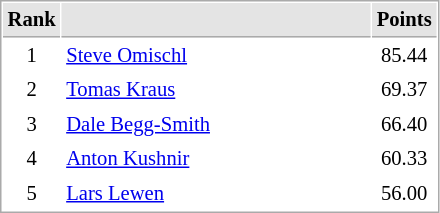<table cellspacing="1" cellpadding="3" style="border:1px solid #AAAAAA;font-size:86%">
<tr bgcolor="#E4E4E4">
<th style="border-bottom:1px solid #AAAAAA" width=10>Rank</th>
<th style="border-bottom:1px solid #AAAAAA" width=200></th>
<th style="border-bottom:1px solid #AAAAAA" width=20>Points</th>
</tr>
<tr>
<td align="center">1</td>
<td> <a href='#'>Steve Omischl</a></td>
<td align=center>85.44</td>
</tr>
<tr>
<td align="center">2</td>
<td> <a href='#'>Tomas Kraus</a></td>
<td align=center>69.37</td>
</tr>
<tr>
<td align="center">3</td>
<td> <a href='#'>Dale Begg-Smith</a></td>
<td align=center>66.40</td>
</tr>
<tr>
<td align="center">4</td>
<td> <a href='#'>Anton Kushnir</a></td>
<td align=center>60.33</td>
</tr>
<tr>
<td align="center">5</td>
<td> <a href='#'>Lars Lewen</a></td>
<td align=center>56.00</td>
</tr>
</table>
